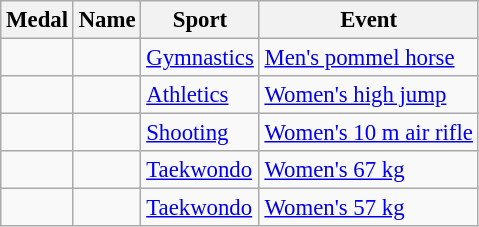<table class="wikitable sortable" style="font-size:95%">
<tr>
<th>Medal</th>
<th>Name</th>
<th>Sport</th>
<th>Event</th>
</tr>
<tr>
<td></td>
<td></td>
<td><a href='#'>Gymnastics</a></td>
<td><a href='#'>Men's pommel horse</a></td>
</tr>
<tr>
<td></td>
<td></td>
<td><a href='#'>Athletics</a></td>
<td><a href='#'>Women's high jump</a></td>
</tr>
<tr>
<td></td>
<td></td>
<td><a href='#'>Shooting</a></td>
<td><a href='#'>Women's 10 m air rifle</a></td>
</tr>
<tr>
<td></td>
<td></td>
<td><a href='#'>Taekwondo</a></td>
<td><a href='#'>Women's 67 kg</a></td>
</tr>
<tr>
<td></td>
<td></td>
<td><a href='#'>Taekwondo</a></td>
<td><a href='#'>Women's 57 kg</a></td>
</tr>
</table>
